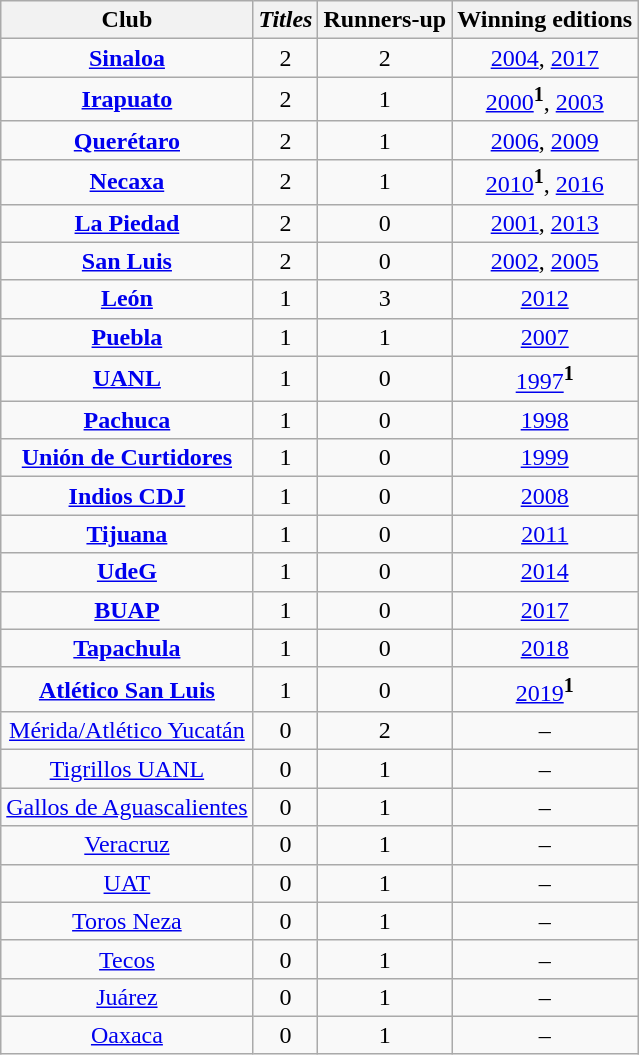<table class="wikitable" style="text-align: center;">
<tr>
<th>Club</th>
<th><em>Titles</em></th>
<th>Runners-up</th>
<th>Winning editions</th>
</tr>
<tr>
<td><strong><a href='#'>Sinaloa</a></strong></td>
<td>2</td>
<td>2</td>
<td><a href='#'>2004</a>, <a href='#'>2017</a></td>
</tr>
<tr>
<td><strong><a href='#'>Irapuato</a></strong></td>
<td>2</td>
<td>1</td>
<td><a href='#'>2000</a><sup><strong>1</strong></sup>, <a href='#'>2003</a></td>
</tr>
<tr>
<td><strong><a href='#'>Querétaro</a></strong></td>
<td>2</td>
<td>1</td>
<td><a href='#'>2006</a>, <a href='#'>2009</a></td>
</tr>
<tr>
<td><strong><a href='#'>Necaxa</a></strong></td>
<td align=center>2</td>
<td>1</td>
<td><a href='#'>2010</a><sup><strong>1</strong></sup>, <a href='#'>2016</a></td>
</tr>
<tr>
<td><strong><a href='#'>La Piedad</a></strong></td>
<td>2</td>
<td>0</td>
<td><a href='#'>2001</a>, <a href='#'>2013</a></td>
</tr>
<tr>
<td><strong><a href='#'>San Luis</a></strong></td>
<td>2</td>
<td>0</td>
<td><a href='#'>2002</a>, <a href='#'>2005</a></td>
</tr>
<tr>
<td><strong><a href='#'>León</a></strong></td>
<td>1</td>
<td>3</td>
<td><a href='#'>2012</a></td>
</tr>
<tr>
<td><strong><a href='#'>Puebla</a></strong></td>
<td>1</td>
<td>1</td>
<td><a href='#'>2007</a></td>
</tr>
<tr>
<td><strong><a href='#'>UANL</a></strong></td>
<td>1</td>
<td>0</td>
<td><a href='#'>1997</a><sup><strong>1</strong></sup></td>
</tr>
<tr>
<td><strong><a href='#'>Pachuca</a></strong></td>
<td>1</td>
<td>0</td>
<td><a href='#'>1998</a></td>
</tr>
<tr>
<td><strong><a href='#'>Unión de Curtidores</a></strong></td>
<td>1</td>
<td>0</td>
<td><a href='#'>1999</a></td>
</tr>
<tr>
<td><strong><a href='#'>Indios CDJ</a></strong></td>
<td>1</td>
<td>0</td>
<td><a href='#'>2008</a></td>
</tr>
<tr>
<td><strong><a href='#'>Tijuana</a></strong></td>
<td>1</td>
<td>0</td>
<td><a href='#'>2011</a></td>
</tr>
<tr>
<td><strong><a href='#'>UdeG</a></strong></td>
<td>1</td>
<td>0</td>
<td><a href='#'>2014</a></td>
</tr>
<tr>
<td><strong><a href='#'>BUAP</a></strong></td>
<td>1</td>
<td>0</td>
<td><a href='#'>2017</a></td>
</tr>
<tr>
<td><strong><a href='#'>Tapachula</a></strong></td>
<td>1</td>
<td>0</td>
<td><a href='#'>2018</a></td>
</tr>
<tr>
<td><strong><a href='#'>Atlético San Luis</a></strong></td>
<td>1</td>
<td>0</td>
<td><a href='#'>2019</a><sup><strong>1</strong></sup></td>
</tr>
<tr>
<td><a href='#'>Mérida/Atlético Yucatán</a></td>
<td>0</td>
<td>2</td>
<td>–</td>
</tr>
<tr>
<td><a href='#'>Tigrillos UANL</a></td>
<td>0</td>
<td>1</td>
<td>–</td>
</tr>
<tr>
<td><a href='#'>Gallos de Aguascalientes</a></td>
<td>0</td>
<td>1</td>
<td>–</td>
</tr>
<tr>
<td><a href='#'>Veracruz</a></td>
<td>0</td>
<td>1</td>
<td>–</td>
</tr>
<tr>
<td><a href='#'>UAT</a></td>
<td>0</td>
<td>1</td>
<td>–</td>
</tr>
<tr>
<td><a href='#'>Toros Neza</a></td>
<td>0</td>
<td>1</td>
<td>–</td>
</tr>
<tr>
<td><a href='#'>Tecos</a></td>
<td>0</td>
<td>1</td>
<td>–</td>
</tr>
<tr>
<td><a href='#'>Juárez</a></td>
<td>0</td>
<td>1</td>
<td>–</td>
</tr>
<tr>
<td><a href='#'>Oaxaca</a></td>
<td>0</td>
<td>1</td>
<td>–</td>
</tr>
</table>
